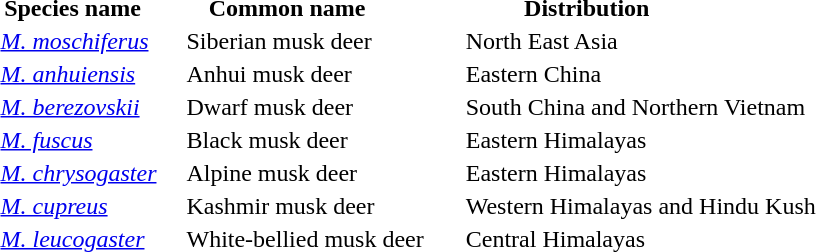<table>
<tr>
<th>Species name         </th>
<th>Common name                  </th>
<th>Distribution                          </th>
</tr>
<tr>
<td><a href='#'><em>M. moschiferus</em></a></td>
<td>Siberian musk deer</td>
<td>North East Asia</td>
</tr>
<tr>
<td><a href='#'><em>M. anhuiensis</em></a></td>
<td>Anhui musk deer</td>
<td>Eastern China</td>
</tr>
<tr>
<td><a href='#'><em>M. berezovskii</em></a></td>
<td>Dwarf musk deer</td>
<td>South China and Northern Vietnam</td>
</tr>
<tr>
<td><a href='#'><em>M. fuscus</em></a></td>
<td>Black musk deer</td>
<td>Eastern Himalayas</td>
</tr>
<tr>
<td><a href='#'><em>M. chrysogaster</em></a></td>
<td>Alpine musk deer</td>
<td>Eastern Himalayas</td>
</tr>
<tr>
<td><a href='#'><em>M. cupreus</em></a></td>
<td>Kashmir musk deer</td>
<td>Western Himalayas and Hindu Kush</td>
</tr>
<tr>
<td><a href='#'><em>M. leucogaster</em></a>        </td>
<td>White-bellied musk deer       </td>
<td>Central Himalayas</td>
</tr>
</table>
